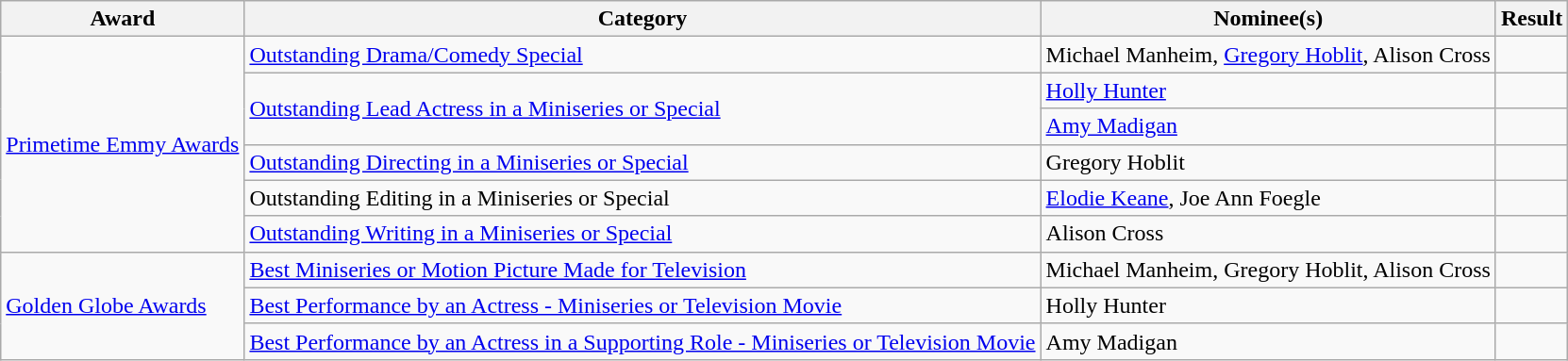<table class="wikitable">
<tr>
<th>Award</th>
<th>Category</th>
<th>Nominee(s)</th>
<th>Result</th>
</tr>
<tr>
<td rowspan="6"><a href='#'>Primetime Emmy Awards</a></td>
<td><a href='#'>Outstanding Drama/Comedy Special</a></td>
<td>Michael Manheim, <a href='#'>Gregory Hoblit</a>, Alison Cross</td>
<td></td>
</tr>
<tr>
<td rowspan="2"><a href='#'>Outstanding Lead Actress in a Miniseries or Special</a></td>
<td><a href='#'>Holly Hunter</a></td>
<td></td>
</tr>
<tr>
<td><a href='#'>Amy Madigan</a></td>
<td></td>
</tr>
<tr>
<td><a href='#'>Outstanding Directing in a Miniseries or Special</a></td>
<td>Gregory Hoblit</td>
<td></td>
</tr>
<tr>
<td>Outstanding Editing in a Miniseries or Special</td>
<td><a href='#'>Elodie Keane</a>, Joe Ann Foegle</td>
<td></td>
</tr>
<tr>
<td><a href='#'>Outstanding Writing in a Miniseries or Special</a></td>
<td>Alison Cross</td>
<td></td>
</tr>
<tr>
<td rowspan="3"><a href='#'>Golden Globe Awards</a></td>
<td><a href='#'>Best Miniseries or Motion Picture Made for Television</a></td>
<td>Michael Manheim, Gregory Hoblit, Alison Cross</td>
<td></td>
</tr>
<tr>
<td><a href='#'>Best Performance by an Actress - Miniseries or Television Movie</a></td>
<td>Holly Hunter</td>
<td></td>
</tr>
<tr>
<td><a href='#'>Best Performance by an Actress in a Supporting Role - Miniseries or Television Movie</a></td>
<td>Amy Madigan</td>
<td></td>
</tr>
</table>
